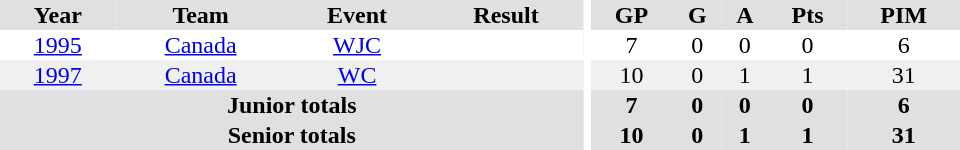<table border="0" cellpadding="1" cellspacing="0" ID="Table3" style="text-align:center; width:40em">
<tr ALIGN="center" bgcolor="#e0e0e0">
<th>Year</th>
<th>Team</th>
<th>Event</th>
<th>Result</th>
<th rowspan="99" bgcolor="#ffffff"></th>
<th>GP</th>
<th>G</th>
<th>A</th>
<th>Pts</th>
<th>PIM</th>
</tr>
<tr>
<td><a href='#'>1995</a></td>
<td><a href='#'>Canada</a></td>
<td><a href='#'>WJC</a></td>
<td></td>
<td>7</td>
<td>0</td>
<td>0</td>
<td>0</td>
<td>6</td>
</tr>
<tr bgcolor="#f0f0f0">
<td><a href='#'>1997</a></td>
<td><a href='#'>Canada</a></td>
<td><a href='#'>WC</a></td>
<td></td>
<td>10</td>
<td>0</td>
<td>1</td>
<td>1</td>
<td>31</td>
</tr>
<tr bgcolor="#e0e0e0">
<th colspan="4">Junior totals</th>
<th>7</th>
<th>0</th>
<th>0</th>
<th>0</th>
<th>6</th>
</tr>
<tr bgcolor="#e0e0e0">
<th colspan="4">Senior totals</th>
<th>10</th>
<th>0</th>
<th>1</th>
<th>1</th>
<th>31</th>
</tr>
</table>
